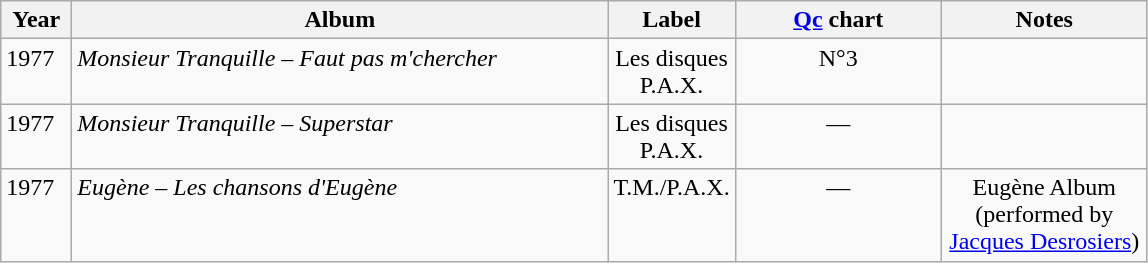<table class="wikitable">
<tr>
<th align="left" valign="top" width="40">Year</th>
<th align="left" valign="top" width="350">Album</th>
<th align="center" valign="top" width="70">Label</th>
<th align="left" valign="top" width="130"><a href='#'>Qc</a> chart</th>
<th align="left" valign="top" width="130">Notes</th>
</tr>
<tr>
<td align="left" valign="top">1977</td>
<td align="left" valign="top"><em>Monsieur Tranquille – Faut pas m'chercher</em></td>
<td align="center" valign="top">Les disques P.A.X.</td>
<td align="center" valign="top">N°3</td>
<td align="center" valign="top"></td>
</tr>
<tr>
<td align="left" valign="top">1977</td>
<td align="left" valign="top"><em>Monsieur Tranquille – Superstar</em></td>
<td align="center" valign="top">Les disques P.A.X.</td>
<td align="center" valign="top">—</td>
<td align="center" valign="top"></td>
</tr>
<tr>
<td align="left" valign="top">1977</td>
<td align="left" valign="top"><em>Eugène – Les chansons d'Eugène</em></td>
<td align="center" valign="top">T.M./P.A.X.</td>
<td align="center" valign="top">—</td>
<td align="center" valign="top">Eugène Album (performed by <a href='#'>Jacques Desrosiers</a>)</td>
</tr>
</table>
